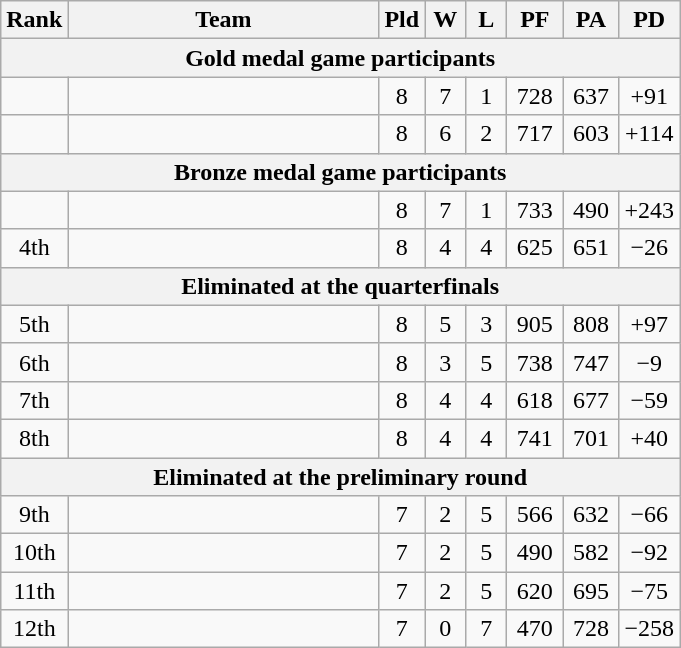<table class=wikitable>
<tr>
<th>Rank</th>
<th width=200px>Team</th>
<th width=20px>Pld</th>
<th width=20px>W</th>
<th width=20px>L</th>
<th width=30px>PF</th>
<th width=30px>PA</th>
<th width=30px>PD</th>
</tr>
<tr>
<th colspan=8>Gold medal game participants</th>
</tr>
<tr align=center>
<td></td>
<td align=left></td>
<td>8</td>
<td>7</td>
<td>1</td>
<td>728</td>
<td>637</td>
<td>+91</td>
</tr>
<tr align=center>
<td></td>
<td align=left></td>
<td>8</td>
<td>6</td>
<td>2</td>
<td>717</td>
<td>603</td>
<td>+114</td>
</tr>
<tr>
<th colspan=8>Bronze medal game participants</th>
</tr>
<tr align=center>
<td></td>
<td align=left></td>
<td>8</td>
<td>7</td>
<td>1</td>
<td>733</td>
<td>490</td>
<td>+243</td>
</tr>
<tr align=center>
<td>4th</td>
<td align=left></td>
<td>8</td>
<td>4</td>
<td>4</td>
<td>625</td>
<td>651</td>
<td>−26</td>
</tr>
<tr>
<th colspan=8>Eliminated at the quarterfinals</th>
</tr>
<tr align=center>
<td>5th</td>
<td align=left></td>
<td>8</td>
<td>5</td>
<td>3</td>
<td>905</td>
<td>808</td>
<td>+97</td>
</tr>
<tr align=center>
<td>6th</td>
<td align=left></td>
<td>8</td>
<td>3</td>
<td>5</td>
<td>738</td>
<td>747</td>
<td>−9</td>
</tr>
<tr align=center>
<td>7th</td>
<td align=left></td>
<td>8</td>
<td>4</td>
<td>4</td>
<td>618</td>
<td>677</td>
<td>−59</td>
</tr>
<tr align=center>
<td>8th</td>
<td align=left></td>
<td>8</td>
<td>4</td>
<td>4</td>
<td>741</td>
<td>701</td>
<td>+40</td>
</tr>
<tr>
<th colspan=8>Eliminated at the preliminary round</th>
</tr>
<tr align=center>
<td>9th</td>
<td align=left></td>
<td>7</td>
<td>2</td>
<td>5</td>
<td>566</td>
<td>632</td>
<td>−66</td>
</tr>
<tr align=center>
<td>10th</td>
<td align=left></td>
<td>7</td>
<td>2</td>
<td>5</td>
<td>490</td>
<td>582</td>
<td>−92</td>
</tr>
<tr align=center>
<td>11th</td>
<td align=left></td>
<td>7</td>
<td>2</td>
<td>5</td>
<td>620</td>
<td>695</td>
<td>−75</td>
</tr>
<tr align=center>
<td>12th</td>
<td align=left></td>
<td>7</td>
<td>0</td>
<td>7</td>
<td>470</td>
<td>728</td>
<td>−258</td>
</tr>
</table>
